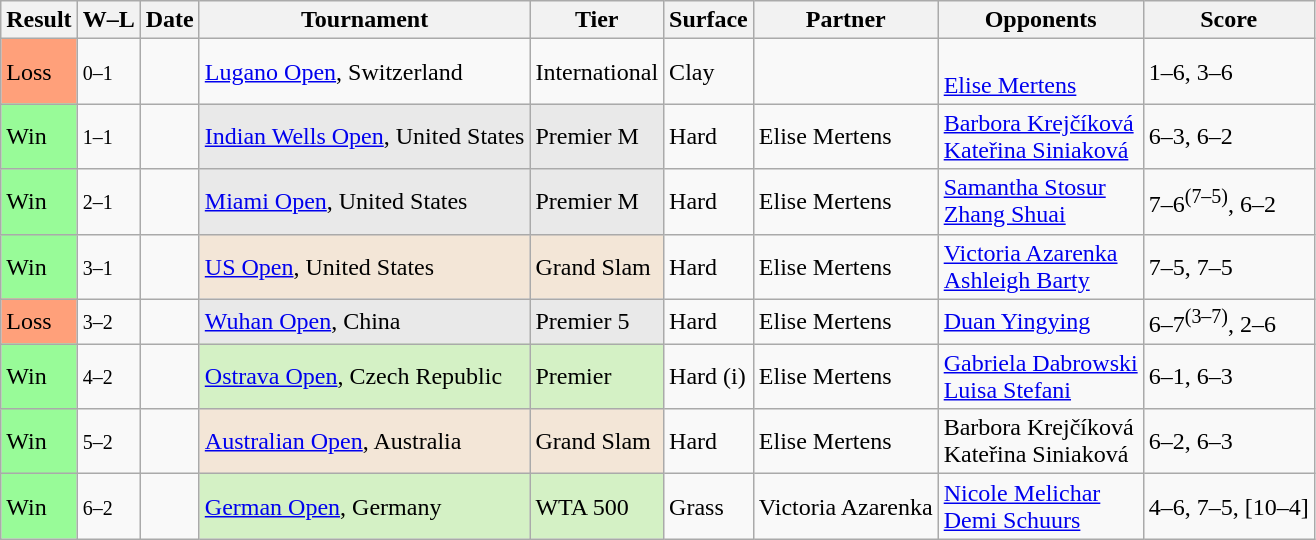<table class="sortable wikitable">
<tr>
<th>Result</th>
<th class=unsortable>W–L</th>
<th>Date</th>
<th>Tournament</th>
<th>Tier</th>
<th>Surface</th>
<th>Partner</th>
<th>Opponents</th>
<th class=unsortable>Score</th>
</tr>
<tr>
<td bgcolor=ffa07a>Loss</td>
<td><small>0–1</small></td>
<td><a href='#'></a></td>
<td><a href='#'>Lugano Open</a>, Switzerland</td>
<td>International</td>
<td>Clay</td>
<td></td>
<td> <br>  <a href='#'>Elise Mertens</a></td>
<td>1–6, 3–6</td>
</tr>
<tr>
<td bgcolor=98fb98>Win</td>
<td><small>1–1</small></td>
<td><a href='#'></a></td>
<td style=background:#e9e9e9;><a href='#'>Indian Wells Open</a>, United States</td>
<td style=background:#e9e9e9;>Premier M</td>
<td>Hard</td>
<td> Elise Mertens</td>
<td> <a href='#'>Barbora Krejčíková</a> <br>  <a href='#'>Kateřina Siniaková</a></td>
<td>6–3, 6–2</td>
</tr>
<tr>
<td bgcolor=98fb98>Win</td>
<td><small>2–1</small></td>
<td><a href='#'></a></td>
<td style=background:#e9e9e9;><a href='#'>Miami Open</a>, United States</td>
<td style=background:#e9e9e9;>Premier M</td>
<td>Hard</td>
<td> Elise Mertens</td>
<td> <a href='#'>Samantha Stosur</a> <br>  <a href='#'>Zhang Shuai</a></td>
<td>7–6<sup>(7–5)</sup>, 6–2</td>
</tr>
<tr>
<td bgcolor=98fb98>Win</td>
<td><small>3–1</small></td>
<td><a href='#'></a></td>
<td style=background:#f3e6d7><a href='#'>US Open</a>, United States</td>
<td style=background:#f3e6d7>Grand Slam</td>
<td>Hard</td>
<td> Elise Mertens</td>
<td> <a href='#'>Victoria Azarenka</a><br> <a href='#'>Ashleigh Barty</a></td>
<td>7–5, 7–5</td>
</tr>
<tr>
<td bgcolor=ffa07a>Loss</td>
<td><small>3–2</small></td>
<td><a href='#'></a></td>
<td style=background:#e9e9e9;><a href='#'>Wuhan Open</a>, China</td>
<td style=background:#e9e9e9;>Premier 5</td>
<td>Hard</td>
<td> Elise Mertens</td>
<td> <a href='#'>Duan Yingying</a> <br> </td>
<td>6–7<sup>(3–7)</sup>, 2–6</td>
</tr>
<tr>
<td bgcolor=98fb98>Win</td>
<td><small>4–2</small></td>
<td><a href='#'></a></td>
<td style=background:#d4f1c5><a href='#'>Ostrava Open</a>, Czech Republic</td>
<td style=background:#d4f1c5>Premier</td>
<td>Hard (i)</td>
<td> Elise Mertens</td>
<td> <a href='#'>Gabriela Dabrowski</a> <br>  <a href='#'>Luisa Stefani</a></td>
<td>6–1, 6–3</td>
</tr>
<tr>
<td bgcolor=98fb98>Win</td>
<td><small>5–2</small></td>
<td><a href='#'></a></td>
<td style=background:#f3e6d7><a href='#'>Australian Open</a>, Australia</td>
<td style=background:#f3e6d7>Grand Slam</td>
<td>Hard</td>
<td> Elise Mertens</td>
<td> Barbora Krejčíková <br>  Kateřina Siniaková</td>
<td>6–2, 6–3</td>
</tr>
<tr>
<td bgcolor=98fb98>Win</td>
<td><small>6–2</small></td>
<td><a href='#'></a></td>
<td style=background:#d4f1c5><a href='#'>German Open</a>, Germany</td>
<td style=background:#d4f1c5>WTA 500</td>
<td>Grass</td>
<td> Victoria Azarenka</td>
<td> <a href='#'>Nicole Melichar</a> <br>  <a href='#'>Demi Schuurs</a></td>
<td>4–6, 7–5, [10–4]</td>
</tr>
</table>
